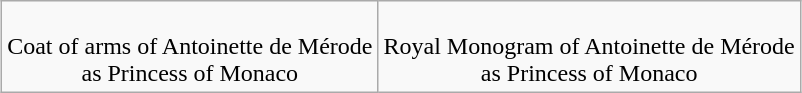<table class="wikitable" style="margin:1em auto; text-align:center;">
<tr>
<td><br>Coat of arms of Antoinette de Mérode<br>as Princess of Monaco</td>
<td><br>Royal Monogram of Antoinette de Mérode<br>as Princess of Monaco</td>
</tr>
</table>
